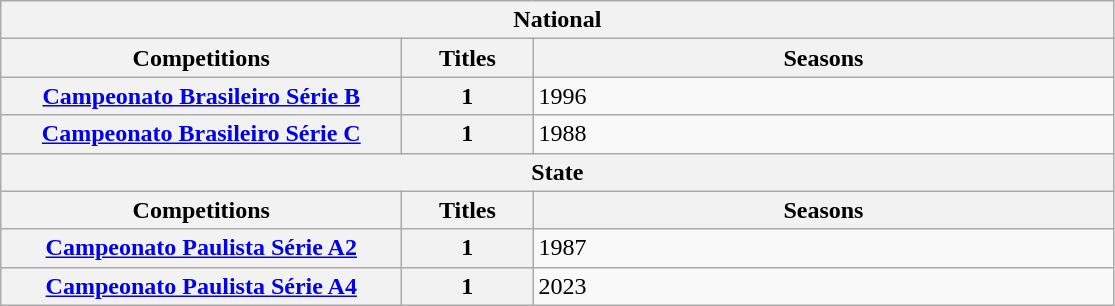<table class="wikitable">
<tr>
<th colspan="3">National</th>
</tr>
<tr>
<th style="width:260px">Competitions</th>
<th style="width:80px">Titles</th>
<th style="width:380px">Seasons</th>
</tr>
<tr>
<th style="text-align:center"><a href='#'>Campeonato Brasileiro Série B</a></th>
<th style="text-align:center"><strong>1</strong></th>
<td align="left">1996</td>
</tr>
<tr>
<th><a href='#'>Campeonato Brasileiro Série C</a></th>
<th style="text-align:center"><strong>1</strong></th>
<td align="left">1988</td>
</tr>
<tr>
<th colspan="3">State</th>
</tr>
<tr>
<th style="width:260px">Competitions</th>
<th style="width:80px">Titles</th>
<th style="width:380px">Seasons</th>
</tr>
<tr>
<th style="text-align:center"><a href='#'>Campeonato Paulista Série A2</a></th>
<th style="text-align:center"><strong>1</strong></th>
<td align="left">1987</td>
</tr>
<tr>
<th style="text-align:center"><a href='#'>Campeonato Paulista Série A4</a></th>
<th style="text-align:center"><strong>1</strong></th>
<td align="left">2023</td>
</tr>
</table>
